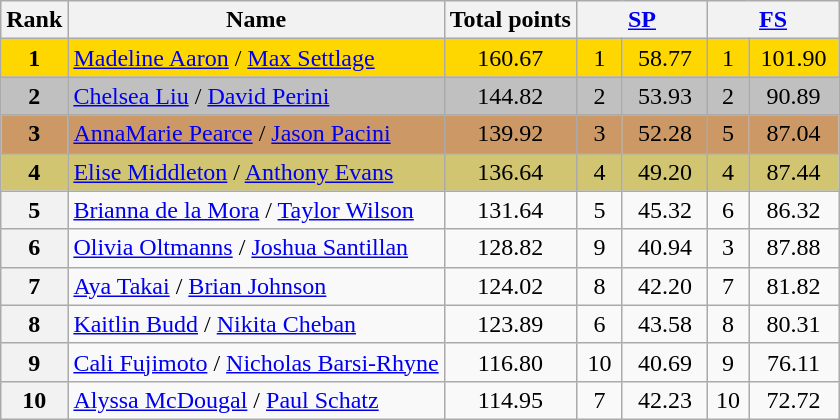<table class="wikitable sortable">
<tr>
<th>Rank</th>
<th>Name</th>
<th>Total points</th>
<th colspan="2" width="80px"><a href='#'>SP</a></th>
<th colspan="2" width="80px"><a href='#'>FS</a></th>
</tr>
<tr bgcolor="gold">
<td align="center"><strong>1</strong></td>
<td><a href='#'>Madeline Aaron</a> / <a href='#'>Max Settlage</a></td>
<td align="center">160.67</td>
<td align="center">1</td>
<td align="center">58.77</td>
<td align="center">1</td>
<td align="center">101.90</td>
</tr>
<tr bgcolor="silver">
<td align="center"><strong>2</strong></td>
<td><a href='#'>Chelsea Liu</a> / <a href='#'>David Perini</a></td>
<td align="center">144.82</td>
<td align="center">2</td>
<td align="center">53.93</td>
<td align="center">2</td>
<td align="center">90.89</td>
</tr>
<tr bgcolor="cc9966">
<td align="center"><strong>3</strong></td>
<td><a href='#'>AnnaMarie Pearce</a> / <a href='#'>Jason Pacini</a></td>
<td align="center">139.92</td>
<td align="center">3</td>
<td align="center">52.28</td>
<td align="center">5</td>
<td align="center">87.04</td>
</tr>
<tr bgcolor="#d1c571">
<td align="center"><strong>4</strong></td>
<td><a href='#'>Elise Middleton</a> / <a href='#'>Anthony Evans</a></td>
<td align="center">136.64</td>
<td align="center">4</td>
<td align="center">49.20</td>
<td align="center">4</td>
<td align="center">87.44</td>
</tr>
<tr>
<th>5</th>
<td><a href='#'>Brianna de la Mora</a> / <a href='#'>Taylor Wilson</a></td>
<td align="center">131.64</td>
<td align="center">5</td>
<td align="center">45.32</td>
<td align="center">6</td>
<td align="center">86.32</td>
</tr>
<tr>
<th>6</th>
<td><a href='#'>Olivia Oltmanns</a> / <a href='#'>Joshua Santillan</a></td>
<td align="center">128.82</td>
<td align="center">9</td>
<td align="center">40.94</td>
<td align="center">3</td>
<td align="center">87.88</td>
</tr>
<tr>
<th>7</th>
<td><a href='#'>Aya Takai</a> / <a href='#'>Brian Johnson</a></td>
<td align="center">124.02</td>
<td align="center">8</td>
<td align="center">42.20</td>
<td align="center">7</td>
<td align="center">81.82</td>
</tr>
<tr>
<th>8</th>
<td><a href='#'>Kaitlin Budd</a> / <a href='#'>Nikita Cheban</a></td>
<td align="center">123.89</td>
<td align="center">6</td>
<td align="center">43.58</td>
<td align="center">8</td>
<td align="center">80.31</td>
</tr>
<tr>
<th>9</th>
<td><a href='#'>Cali Fujimoto</a> / <a href='#'>Nicholas Barsi-Rhyne</a></td>
<td align="center">116.80</td>
<td align="center">10</td>
<td align="center">40.69</td>
<td align="center">9</td>
<td align="center">76.11</td>
</tr>
<tr>
<th>10</th>
<td><a href='#'>Alyssa McDougal</a> / <a href='#'>Paul Schatz</a></td>
<td align="center">114.95</td>
<td align="center">7</td>
<td align="center">42.23</td>
<td align="center">10</td>
<td align="center">72.72</td>
</tr>
</table>
